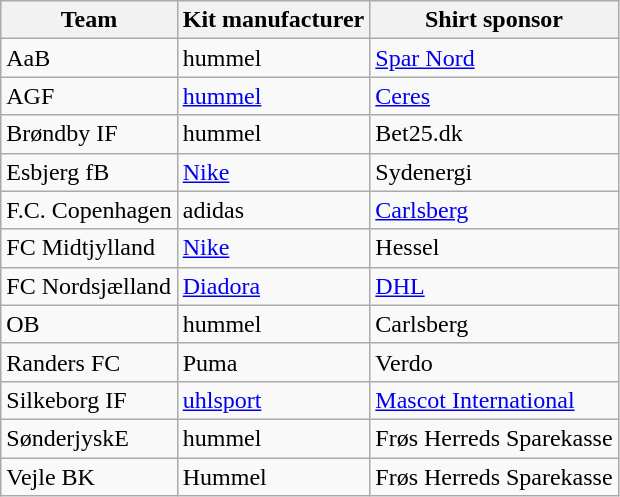<table class="wikitable sortable" style="text-align: left;">
<tr>
<th>Team</th>
<th>Kit manufacturer</th>
<th>Shirt sponsor</th>
</tr>
<tr>
<td>AaB</td>
<td>hummel</td>
<td><a href='#'>Spar Nord</a></td>
</tr>
<tr>
<td>AGF</td>
<td><a href='#'>hummel</a></td>
<td><a href='#'>Ceres</a></td>
</tr>
<tr>
<td>Brøndby IF</td>
<td>hummel</td>
<td>Bet25.dk</td>
</tr>
<tr>
<td>Esbjerg fB</td>
<td><a href='#'>Nike</a></td>
<td>Sydenergi</td>
</tr>
<tr>
<td>F.C. Copenhagen</td>
<td>adidas</td>
<td><a href='#'>Carlsberg</a></td>
</tr>
<tr>
<td>FC Midtjylland</td>
<td><a href='#'>Nike</a></td>
<td>Hessel</td>
</tr>
<tr>
<td>FC Nordsjælland</td>
<td><a href='#'>Diadora</a></td>
<td><a href='#'>DHL</a></td>
</tr>
<tr>
<td>OB</td>
<td>hummel</td>
<td>Carlsberg</td>
</tr>
<tr>
<td>Randers FC</td>
<td>Puma</td>
<td>Verdo</td>
</tr>
<tr>
<td>Silkeborg IF</td>
<td><a href='#'>uhlsport</a></td>
<td><a href='#'>Mascot International</a></td>
</tr>
<tr>
<td>SønderjyskE</td>
<td>hummel</td>
<td>Frøs Herreds Sparekasse</td>
</tr>
<tr>
<td>Vejle BK</td>
<td>Hummel</td>
<td>Frøs Herreds Sparekasse</td>
</tr>
</table>
